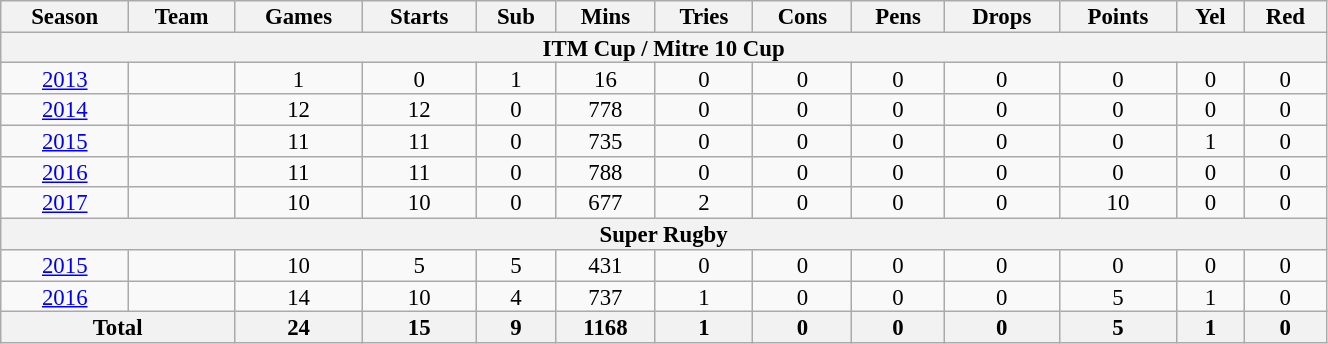<table class="wikitable" style="text-align:center; line-height:90%; font-size:95%; width:70%;">
<tr>
<th>Season</th>
<th>Team</th>
<th>Games</th>
<th>Starts</th>
<th>Sub</th>
<th>Mins</th>
<th>Tries</th>
<th>Cons</th>
<th>Pens</th>
<th>Drops</th>
<th>Points</th>
<th>Yel</th>
<th>Red</th>
</tr>
<tr>
<th colspan="13">ITM Cup / Mitre 10 Cup</th>
</tr>
<tr>
<td><a href='#'>2013</a></td>
<td></td>
<td>1</td>
<td>0</td>
<td>1</td>
<td>16</td>
<td>0</td>
<td>0</td>
<td>0</td>
<td>0</td>
<td>0</td>
<td>0</td>
<td>0</td>
</tr>
<tr>
<td><a href='#'>2014</a></td>
<td></td>
<td>12</td>
<td>12</td>
<td>0</td>
<td>778</td>
<td>0</td>
<td>0</td>
<td>0</td>
<td>0</td>
<td>0</td>
<td>0</td>
<td>0</td>
</tr>
<tr>
<td><a href='#'>2015</a></td>
<td></td>
<td>11</td>
<td>11</td>
<td>0</td>
<td>735</td>
<td>0</td>
<td>0</td>
<td>0</td>
<td>0</td>
<td>0</td>
<td>1</td>
<td>0</td>
</tr>
<tr>
<td><a href='#'>2016</a></td>
<td></td>
<td>11</td>
<td>11</td>
<td>0</td>
<td>788</td>
<td>0</td>
<td>0</td>
<td>0</td>
<td>0</td>
<td>0</td>
<td>0</td>
<td>0</td>
</tr>
<tr>
<td><a href='#'>2017</a></td>
<td></td>
<td>10</td>
<td>10</td>
<td>0</td>
<td>677</td>
<td>2</td>
<td>0</td>
<td>0</td>
<td>0</td>
<td>10</td>
<td>0</td>
<td>0</td>
</tr>
<tr>
<th colspan="13">Super Rugby</th>
</tr>
<tr>
<td><a href='#'>2015</a></td>
<td></td>
<td>10</td>
<td>5</td>
<td>5</td>
<td>431</td>
<td>0</td>
<td>0</td>
<td>0</td>
<td>0</td>
<td>0</td>
<td>0</td>
<td>0</td>
</tr>
<tr>
<td><a href='#'>2016</a></td>
<td></td>
<td>14</td>
<td>10</td>
<td>4</td>
<td>737</td>
<td>1</td>
<td>0</td>
<td>0</td>
<td>0</td>
<td>5</td>
<td>1</td>
<td>0</td>
</tr>
<tr>
<th colspan="2">Total</th>
<th>24</th>
<th>15</th>
<th>9</th>
<th>1168</th>
<th>1</th>
<th>0</th>
<th>0</th>
<th>0</th>
<th>5</th>
<th>1</th>
<th>0</th>
</tr>
</table>
